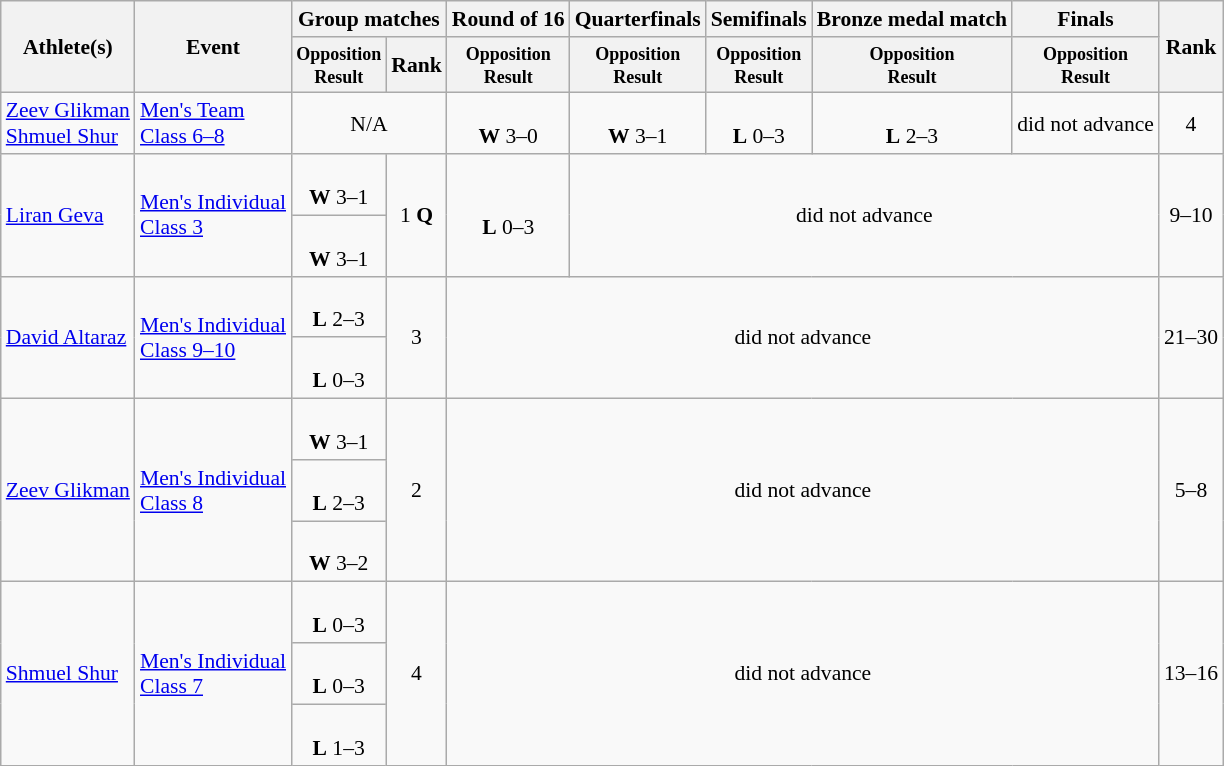<table class=wikitable style="font-size:90%">
<tr>
<th rowspan="2">Athlete(s)</th>
<th rowspan="2">Event</th>
<th colspan="2">Group matches</th>
<th>Round of 16</th>
<th>Quarterfinals</th>
<th>Semifinals</th>
<th>Bronze medal match</th>
<th>Finals</th>
<th rowspan="2">Rank</th>
</tr>
<tr>
<th style="line-height:1em"><small>Opposition<br>Result</small></th>
<th>Rank</th>
<th style="line-height:1em"><small>Opposition<br>Result</small></th>
<th style="line-height:1em"><small>Opposition<br>Result</small></th>
<th style="line-height:1em"><small>Opposition<br>Result</small></th>
<th style="line-height:1em"><small>Opposition<br>Result</small></th>
<th style="line-height:1em"><small>Opposition<br>Result</small></th>
</tr>
<tr>
<td><a href='#'>Zeev Glikman</a><br><a href='#'>Shmuel Shur</a></td>
<td><a href='#'>Men's Team <br>Class 6–8</a></td>
<td align="center" colspan="2">N/A</td>
<td align="center" nowrap><br><strong>W</strong> 3–0</td>
<td align="center"><br><strong>W</strong> 3–1</td>
<td align="center"><br><strong>L</strong> 0–3</td>
<td align="center"><br><strong>L</strong> 2–3</td>
<td align="center">did not advance</td>
<td align="center">4</td>
</tr>
<tr>
<td rowspan="2"><a href='#'>Liran Geva</a></td>
<td rowspan="2"><a href='#'>Men's Individual <br>Class 3</a></td>
<td align="center"><br> <strong>W</strong> 3–1</td>
<td align="center" rowspan="2">1 <strong>Q</strong></td>
<td align="center" rowspan="2"><br> <strong>L</strong> 0–3</td>
<td align="center" colspan="4" rowspan="2">did not advance</td>
<td align="center" rowspan="2" nowrap>9–10</td>
</tr>
<tr>
<td align="center"><br> <strong>W</strong> 3–1</td>
</tr>
<tr>
<td rowspan="2" nowrap><a href='#'>David Altaraz</a></td>
<td rowspan="2" nowrap><a href='#'>Men's Individual <br>Class 9–10</a></td>
<td align="center"><br> <strong>L</strong> 2–3</td>
<td align="center" rowspan="2">3</td>
<td align="center" colspan="5" rowspan="2">did not advance</td>
<td align="center" rowspan="2" nowrap>21–30</td>
</tr>
<tr>
<td align="center"><br> <strong>L</strong> 0–3</td>
</tr>
<tr>
<td rowspan="3"><a href='#'>Zeev Glikman</a></td>
<td rowspan="3"><a href='#'>Men's Individual <br>Class 8</a></td>
<td align="center"><br> <strong>W</strong> 3–1</td>
<td align="center" rowspan="3">2</td>
<td align="center" colspan="5" rowspan="3">did not advance</td>
<td align="center" rowspan="3" nowrap>5–8</td>
</tr>
<tr>
<td align="center"><br> <strong>L</strong> 2–3</td>
</tr>
<tr>
<td align="center"><br> <strong>W</strong> 3–2</td>
</tr>
<tr>
<td rowspan="3"><a href='#'>Shmuel Shur</a></td>
<td rowspan="3"><a href='#'>Men's Individual <br>Class 7</a></td>
<td align="center"><br> <strong>L</strong> 0–3</td>
<td align="center" rowspan="3">4</td>
<td align="center" colspan="5" rowspan="3">did not advance</td>
<td align="center" rowspan="3" nowrap>13–16</td>
</tr>
<tr>
<td align="center"><br> <strong>L</strong> 0–3</td>
</tr>
<tr>
<td align="center"><br> <strong>L</strong> 1–3</td>
</tr>
</table>
